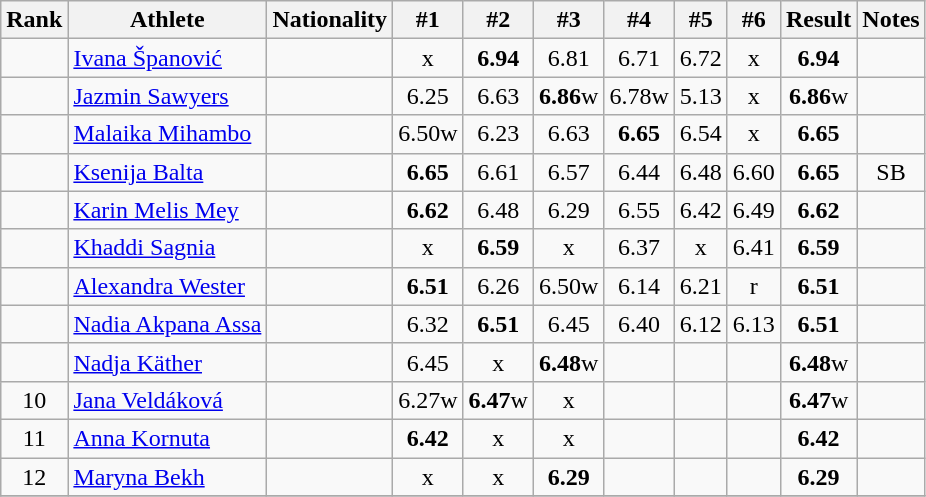<table class="wikitable sortable" style="text-align:center">
<tr>
<th>Rank</th>
<th>Athlete</th>
<th>Nationality</th>
<th>#1</th>
<th>#2</th>
<th>#3</th>
<th>#4</th>
<th>#5</th>
<th>#6</th>
<th>Result</th>
<th>Notes</th>
</tr>
<tr>
<td></td>
<td align="left"><a href='#'>Ivana Španović</a></td>
<td align=left></td>
<td>x</td>
<td><strong>6.94</strong></td>
<td>6.81</td>
<td>6.71</td>
<td>6.72</td>
<td>x</td>
<td><strong>6.94</strong></td>
<td></td>
</tr>
<tr>
<td></td>
<td align="left"><a href='#'>Jazmin Sawyers</a></td>
<td align=left></td>
<td>6.25</td>
<td>6.63</td>
<td><strong>6.86</strong>w</td>
<td>6.78w</td>
<td>5.13</td>
<td>x</td>
<td><strong>6.86</strong>w</td>
<td></td>
</tr>
<tr>
<td></td>
<td align="left"><a href='#'>Malaika Mihambo</a></td>
<td align=left></td>
<td>6.50w</td>
<td>6.23</td>
<td>6.63</td>
<td><strong>6.65</strong></td>
<td>6.54</td>
<td>x</td>
<td><strong>6.65</strong></td>
<td></td>
</tr>
<tr>
<td></td>
<td align="left"><a href='#'>Ksenija Balta</a></td>
<td align=left></td>
<td><strong>6.65</strong></td>
<td>6.61</td>
<td>6.57</td>
<td>6.44</td>
<td>6.48</td>
<td>6.60</td>
<td><strong>6.65</strong></td>
<td>SB</td>
</tr>
<tr>
<td></td>
<td align="left"><a href='#'>Karin Melis Mey</a></td>
<td align=left></td>
<td><strong>6.62</strong></td>
<td>6.48</td>
<td>6.29</td>
<td>6.55</td>
<td>6.42</td>
<td>6.49</td>
<td><strong>6.62</strong></td>
<td></td>
</tr>
<tr>
<td></td>
<td align="left"><a href='#'>Khaddi Sagnia</a></td>
<td align=left></td>
<td>x</td>
<td><strong>6.59</strong></td>
<td>x</td>
<td>6.37</td>
<td>x</td>
<td>6.41</td>
<td><strong>6.59</strong></td>
<td></td>
</tr>
<tr>
<td></td>
<td align="left"><a href='#'>Alexandra Wester</a></td>
<td align=left></td>
<td><strong>6.51</strong></td>
<td>6.26</td>
<td>6.50w</td>
<td>6.14</td>
<td>6.21</td>
<td>r</td>
<td><strong>6.51</strong></td>
<td></td>
</tr>
<tr>
<td></td>
<td align="left"><a href='#'>Nadia Akpana Assa</a></td>
<td align=left></td>
<td>6.32</td>
<td><strong>6.51</strong></td>
<td>6.45</td>
<td>6.40</td>
<td>6.12</td>
<td>6.13</td>
<td><strong>6.51</strong></td>
<td></td>
</tr>
<tr>
<td></td>
<td align="left"><a href='#'>Nadja Käther</a></td>
<td align=left></td>
<td>6.45</td>
<td>x</td>
<td><strong>6.48</strong>w</td>
<td></td>
<td></td>
<td></td>
<td><strong>6.48</strong>w</td>
<td></td>
</tr>
<tr>
<td>10</td>
<td align="left"><a href='#'>Jana Veldáková</a></td>
<td align=left></td>
<td>6.27w</td>
<td><strong>6.47</strong>w</td>
<td>x</td>
<td></td>
<td></td>
<td></td>
<td><strong>6.47</strong>w</td>
<td></td>
</tr>
<tr>
<td>11</td>
<td align="left"><a href='#'>Anna Kornuta</a></td>
<td align=left></td>
<td><strong>6.42</strong></td>
<td>x</td>
<td>x</td>
<td></td>
<td></td>
<td></td>
<td><strong>6.42</strong></td>
<td></td>
</tr>
<tr>
<td>12</td>
<td align="left"><a href='#'>Maryna Bekh</a></td>
<td align=left></td>
<td>x</td>
<td>x</td>
<td><strong>6.29</strong></td>
<td></td>
<td></td>
<td></td>
<td><strong>6.29</strong></td>
<td></td>
</tr>
<tr>
</tr>
</table>
